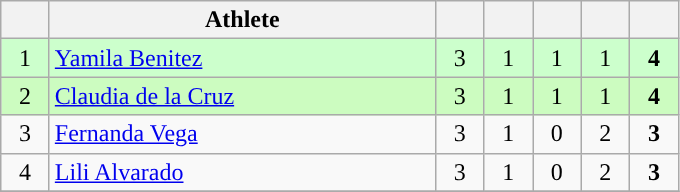<table class="wikitable" style="text-align: center; font-size:100% ">
<tr>
<th width=25></th>
<th width=250>Athlete</th>
<th width=25></th>
<th width=25></th>
<th width=25></th>
<th width=25></th>
<th width=25></th>
</tr>
<tr bgcolor="ccffcc">
<td>1</td>
<td align=left> <a href='#'>Yamila Benitez</a></td>
<td>3</td>
<td>1</td>
<td>1</td>
<td>1</td>
<td><strong>4</strong></td>
</tr>
<tr bgcolor="ccffccc">
<td>2</td>
<td align=left> <a href='#'>Claudia de la Cruz</a></td>
<td>3</td>
<td>1</td>
<td>1</td>
<td>1</td>
<td><strong>4</strong></td>
</tr>
<tr>
<td>3</td>
<td align=left> <a href='#'>Fernanda Vega</a></td>
<td>3</td>
<td>1</td>
<td>0</td>
<td>2</td>
<td><strong>3</strong></td>
</tr>
<tr>
<td>4</td>
<td align=left> <a href='#'>Lili Alvarado</a></td>
<td>3</td>
<td>1</td>
<td>0</td>
<td>2</td>
<td><strong>3</strong></td>
</tr>
<tr>
</tr>
</table>
